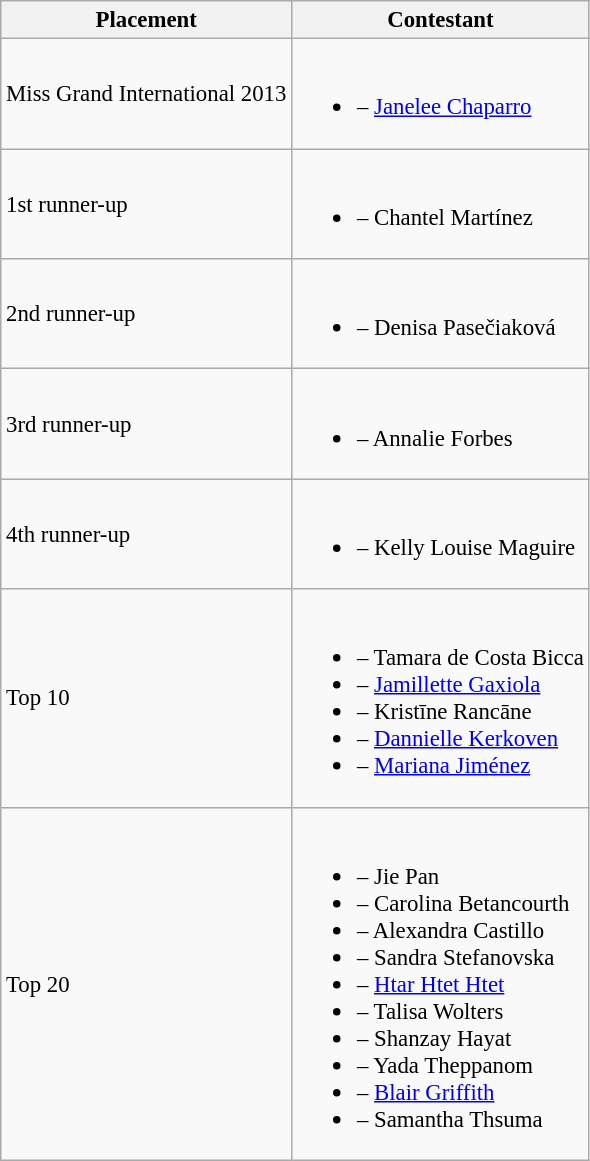<table class="wikitable" style="font-size: 95%;">
<tr>
<th>Placement</th>
<th>Contestant</th>
</tr>
<tr>
<td>Miss Grand International 2013</td>
<td><br><ul><li> – <a href='#'>Janelee Chaparro</a></li></ul></td>
</tr>
<tr>
<td>1st runner-up</td>
<td><br><ul><li> – Chantel Martínez</li></ul></td>
</tr>
<tr>
<td>2nd runner-up</td>
<td><br><ul><li> – Denisa Pasečiaková</li></ul></td>
</tr>
<tr>
<td>3rd runner-up</td>
<td><br><ul><li> – Annalie Forbes</li></ul></td>
</tr>
<tr>
<td>4th runner-up</td>
<td><br><ul><li> – Kelly Louise Maguire</li></ul></td>
</tr>
<tr>
<td>Top 10</td>
<td><br><ul><li> – Tamara de Costa Bicca</li><li> – <a href='#'>Jamillette Gaxiola</a></li><li> – Kristīne Rancāne</li><li> – <a href='#'>Dannielle Kerkoven</a></li><li> – <a href='#'>Mariana Jiménez</a></li></ul></td>
</tr>
<tr>
<td>Top 20</td>
<td><br><ul><li> – Jie Pan</li><li> – Carolina Betancourth</li><li> – Alexandra Castillo</li><li> – Sandra Stefanovska</li><li> – <a href='#'>Htar Htet Htet</a></li><li> – Talisa Wolters</li><li> – Shanzay Hayat</li><li> – Yada Theppanom</li><li> – <a href='#'>Blair Griffith</a></li><li> – Samantha Thsuma</li></ul></td>
</tr>
</table>
